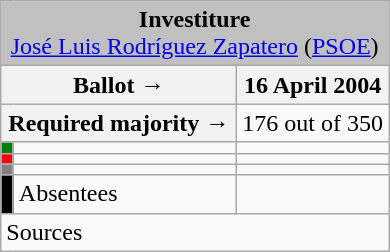<table class="wikitable" style="text-align:center;">
<tr>
<td colspan="3" align="center" bgcolor="#C0C0C0"><strong>Investiture</strong><br><a href='#'>José Luis Rodríguez Zapatero</a> (<a href='#'>PSOE</a>)</td>
</tr>
<tr>
<th colspan="2" width="150px">Ballot →</th>
<th>16 April 2004</th>
</tr>
<tr>
<th colspan="2">Required majority →</th>
<td>176 out of 350 </td>
</tr>
<tr>
<th width="1px" style="background:green;"></th>
<td align="left"></td>
<td></td>
</tr>
<tr>
<th style="background:red;"></th>
<td align="left"></td>
<td></td>
</tr>
<tr>
<th style="background:gray;"></th>
<td align="left"></td>
<td></td>
</tr>
<tr>
<th style="background:black;"></th>
<td align="left"><span>Absentees</span></td>
<td></td>
</tr>
<tr>
<td align="left" colspan="3">Sources</td>
</tr>
</table>
